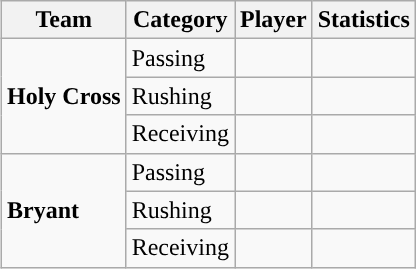<table class="wikitable" style="float: right;">
<tr>
<th>Team</th>
<th>Category</th>
<th>Player</th>
<th>Statistics</th>
</tr>
<tr>
<td rowspan=3><strong>Holy Cross</strong></td>
<td>Passing</td>
<td></td>
<td></td>
</tr>
<tr>
<td>Rushing</td>
<td></td>
<td></td>
</tr>
<tr>
<td>Receiving</td>
<td></td>
<td></td>
</tr>
<tr>
<td rowspan=3><strong>Bryant</strong></td>
<td>Passing</td>
<td></td>
<td></td>
</tr>
<tr>
<td>Rushing</td>
<td></td>
<td></td>
</tr>
<tr>
<td>Receiving</td>
<td></td>
<td></td>
</tr>
</table>
